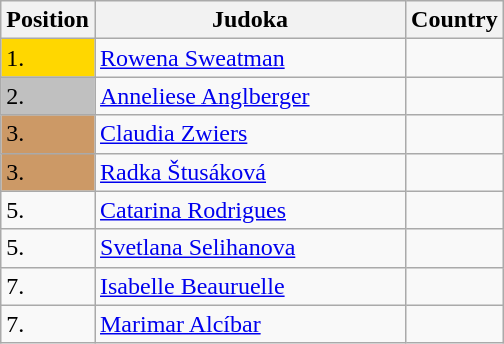<table class=wikitable>
<tr>
<th width=10>Position</th>
<th width=200>Judoka</th>
<th width=10>Country</th>
</tr>
<tr>
<td bgcolor=gold>1.</td>
<td><a href='#'>Rowena Sweatman</a></td>
<td></td>
</tr>
<tr>
<td bgcolor="silver">2.</td>
<td><a href='#'>Anneliese Anglberger</a></td>
<td></td>
</tr>
<tr>
<td bgcolor="CC9966">3.</td>
<td><a href='#'>Claudia Zwiers</a></td>
<td></td>
</tr>
<tr>
<td bgcolor="CC9966">3.</td>
<td><a href='#'>Radka Štusáková</a></td>
<td></td>
</tr>
<tr>
<td>5.</td>
<td><a href='#'>Catarina Rodrigues</a></td>
<td></td>
</tr>
<tr>
<td>5.</td>
<td><a href='#'>Svetlana Selihanova</a></td>
<td></td>
</tr>
<tr>
<td>7.</td>
<td><a href='#'>Isabelle Beauruelle</a></td>
<td></td>
</tr>
<tr>
<td>7.</td>
<td><a href='#'>Marimar Alcíbar</a></td>
<td></td>
</tr>
</table>
